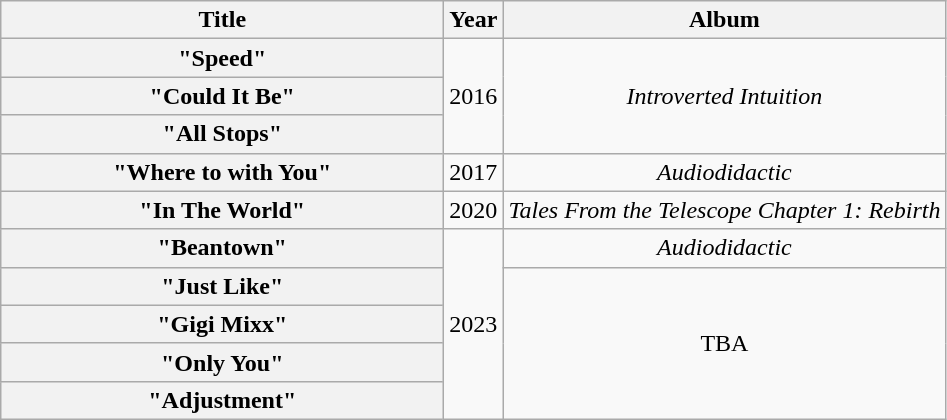<table class="wikitable plainrowheaders" style="text-align:center;">
<tr>
<th scope="col" style="width:18em;">Title</th>
<th scope="col" style="width:1em;">Year</th>
<th scope="col">Album</th>
</tr>
<tr>
<th scope="row">"Speed"</th>
<td rowspan="3">2016</td>
<td rowspan="3"><em>Introverted Intuition</em></td>
</tr>
<tr>
<th scope="row">"Could It Be"</th>
</tr>
<tr>
<th scope="row">"All Stops"</th>
</tr>
<tr>
<th scope="row">"Where to with You"</th>
<td rowspan="1">2017</td>
<td><em>Audiodidactic</em></td>
</tr>
<tr>
<th scope="row">"In The World"</th>
<td rowspan="1">2020</td>
<td><em>Tales From the Telescope Chapter 1: Rebirth</em></td>
</tr>
<tr>
<th scope="row">"Beantown"</th>
<td rowspan="5">2023</td>
<td rowspan="1"><em>Audiodidactic</em></td>
</tr>
<tr>
<th scope="row">"Just Like"</th>
<td rowspan="4">TBA</td>
</tr>
<tr>
<th scope="row">"Gigi Mixx"</th>
</tr>
<tr>
<th scope="row">"Only You"</th>
</tr>
<tr>
<th scope="row">"Adjustment"</th>
</tr>
</table>
